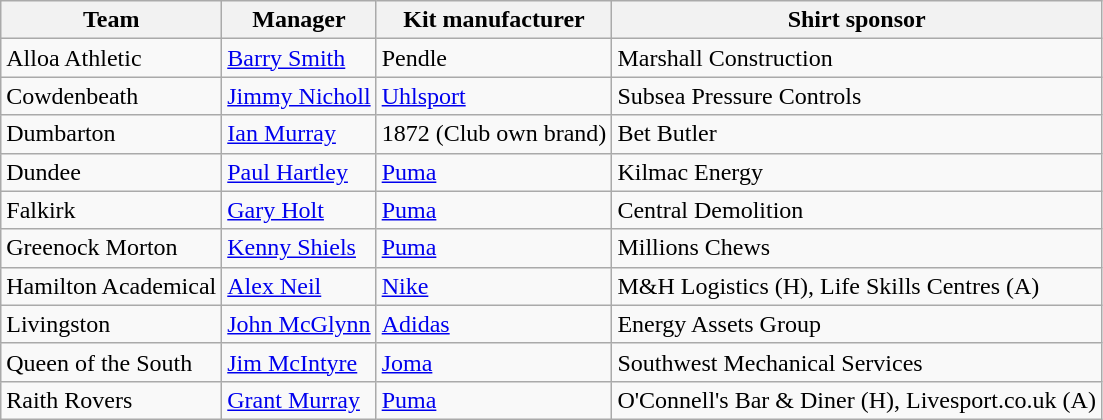<table class="wikitable">
<tr>
<th>Team</th>
<th>Manager</th>
<th>Kit manufacturer</th>
<th>Shirt sponsor</th>
</tr>
<tr>
<td>Alloa Athletic</td>
<td> <a href='#'>Barry Smith</a></td>
<td>Pendle</td>
<td>Marshall Construction</td>
</tr>
<tr>
<td>Cowdenbeath</td>
<td> <a href='#'>Jimmy Nicholl</a></td>
<td><a href='#'>Uhlsport</a></td>
<td>Subsea Pressure Controls</td>
</tr>
<tr>
<td>Dumbarton</td>
<td> <a href='#'>Ian Murray</a></td>
<td>1872 (Club own brand)</td>
<td>Bet Butler</td>
</tr>
<tr>
<td>Dundee</td>
<td> <a href='#'>Paul Hartley</a></td>
<td><a href='#'>Puma</a></td>
<td>Kilmac Energy</td>
</tr>
<tr>
<td>Falkirk</td>
<td> <a href='#'>Gary Holt</a></td>
<td><a href='#'>Puma</a></td>
<td>Central Demolition</td>
</tr>
<tr>
<td>Greenock Morton</td>
<td> <a href='#'>Kenny Shiels</a></td>
<td><a href='#'>Puma</a></td>
<td>Millions Chews</td>
</tr>
<tr>
<td>Hamilton Academical</td>
<td> <a href='#'>Alex Neil</a></td>
<td><a href='#'>Nike</a></td>
<td>M&H Logistics (H), Life Skills Centres (A)</td>
</tr>
<tr>
<td>Livingston</td>
<td> <a href='#'>John McGlynn</a></td>
<td><a href='#'>Adidas</a></td>
<td>Energy Assets Group</td>
</tr>
<tr>
<td>Queen of the South</td>
<td> <a href='#'>Jim McIntyre</a></td>
<td><a href='#'>Joma</a></td>
<td>Southwest Mechanical Services</td>
</tr>
<tr>
<td>Raith Rovers</td>
<td> <a href='#'>Grant Murray</a></td>
<td><a href='#'>Puma</a></td>
<td>O'Connell's Bar & Diner (H), Livesport.co.uk (A)</td>
</tr>
</table>
